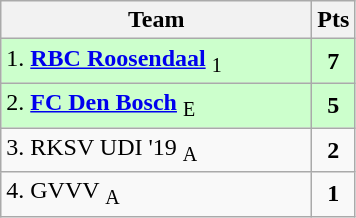<table class="wikitable" style="text-align:center; float:left; margin-right:1em">
<tr>
<th style="width:200px">Team</th>
<th width=20>Pts</th>
</tr>
<tr bgcolor=ccffcc>
<td align=left>1. <strong><a href='#'>RBC Roosendaal</a></strong> <sub>1</sub></td>
<td><strong>7</strong></td>
</tr>
<tr bgcolor=ccffcc>
<td align=left>2. <strong><a href='#'>FC Den Bosch</a></strong> <sub>E</sub></td>
<td><strong>5</strong></td>
</tr>
<tr>
<td align=left>3. RKSV UDI '19 <sub>A</sub></td>
<td><strong>2</strong></td>
</tr>
<tr>
<td align=left>4. GVVV <sub>A</sub></td>
<td><strong>1</strong></td>
</tr>
</table>
